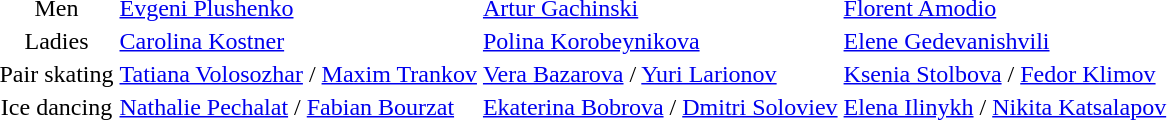<table>
<tr>
<td align=center>Men</td>
<td> <a href='#'>Evgeni Plushenko</a></td>
<td> <a href='#'>Artur Gachinski</a></td>
<td> <a href='#'>Florent Amodio</a></td>
</tr>
<tr>
<td align=center>Ladies</td>
<td> <a href='#'>Carolina Kostner</a></td>
<td> <a href='#'>Polina Korobeynikova</a></td>
<td> <a href='#'>Elene Gedevanishvili</a></td>
</tr>
<tr>
<td align=center>Pair skating</td>
<td> <a href='#'>Tatiana Volosozhar</a> / <a href='#'>Maxim Trankov</a></td>
<td> <a href='#'>Vera Bazarova</a> / <a href='#'>Yuri Larionov</a></td>
<td> <a href='#'>Ksenia Stolbova</a> / <a href='#'>Fedor Klimov</a></td>
</tr>
<tr>
<td align=center>Ice dancing</td>
<td> <a href='#'>Nathalie Pechalat</a> / <a href='#'>Fabian Bourzat</a></td>
<td> <a href='#'>Ekaterina Bobrova</a> / <a href='#'>Dmitri Soloviev</a></td>
<td> <a href='#'>Elena Ilinykh</a> / <a href='#'>Nikita Katsalapov</a></td>
</tr>
</table>
